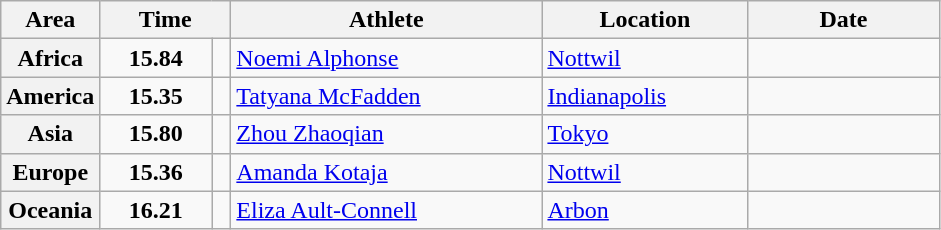<table class="wikitable">
<tr>
<th width="45">Area</th>
<th width="80" colspan="2">Time</th>
<th width="200">Athlete</th>
<th width="130">Location</th>
<th width="120">Date</th>
</tr>
<tr>
<th>Africa</th>
<td align="center"><strong>15.84</strong></td>
<td align="center"></td>
<td> <a href='#'>Noemi Alphonse</a></td>
<td> <a href='#'>Nottwil</a></td>
<td align="right"></td>
</tr>
<tr>
<th>America</th>
<td align="center"><strong>15.35</strong></td>
<td align="center"><strong></strong></td>
<td> <a href='#'>Tatyana McFadden</a></td>
<td> <a href='#'>Indianapolis</a></td>
<td align="right"></td>
</tr>
<tr>
<th>Asia</th>
<td align="center"><strong>15.80</strong></td>
<td align="center"></td>
<td> <a href='#'>Zhou Zhaoqian</a></td>
<td> <a href='#'>Tokyo</a></td>
<td align="right"></td>
</tr>
<tr>
<th>Europe</th>
<td align="center"><strong>15.36</strong></td>
<td align="center"></td>
<td> <a href='#'>Amanda Kotaja</a></td>
<td> <a href='#'>Nottwil</a></td>
<td align="right"></td>
</tr>
<tr>
<th>Oceania</th>
<td align="center"><strong>16.21</strong></td>
<td></td>
<td> <a href='#'>Eliza Ault-Connell</a></td>
<td> <a href='#'>Arbon</a></td>
<td align="right"></td>
</tr>
</table>
